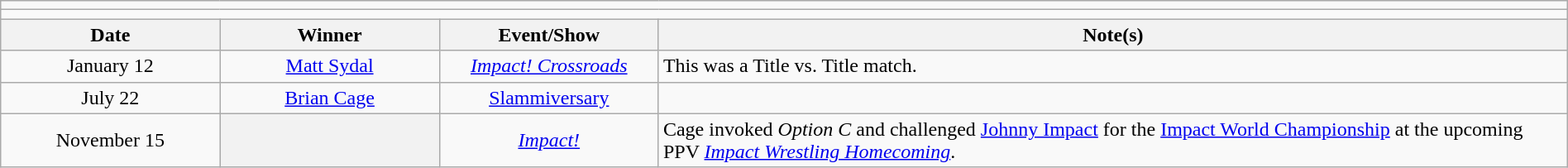<table class="wikitable" style="text-align:center; width:100%;">
<tr>
<td colspan="5"></td>
</tr>
<tr>
<td colspan="5"><strong></strong></td>
</tr>
<tr>
<th width=14%>Date</th>
<th width=14%>Winner</th>
<th width=14%>Event/Show</th>
<th width=58%>Note(s)</th>
</tr>
<tr>
<td>January 12<br></td>
<td><a href='#'>Matt Sydal</a></td>
<td><em><a href='#'>Impact! Crossroads</a></em></td>
<td align=left>This was a Title vs. Title match.</td>
</tr>
<tr>
<td>July 22</td>
<td><a href='#'>Brian Cage</a></td>
<td><a href='#'>Slammiversary</a></td>
<td></td>
</tr>
<tr>
<td>November 15</td>
<th></th>
<td><em><a href='#'>Impact!</a></em></td>
<td align=left>Cage invoked <em>Option C</em> and challenged <a href='#'>Johnny Impact</a> for the <a href='#'>Impact World Championship</a> at the upcoming PPV <em><a href='#'>Impact Wrestling Homecoming</a></em>.</td>
</tr>
</table>
